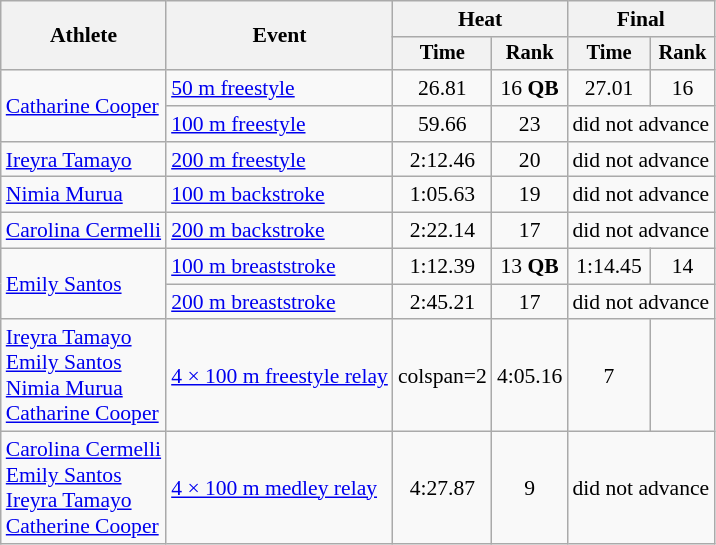<table class=wikitable style="font-size:90%">
<tr>
<th rowspan="2">Athlete</th>
<th rowspan="2">Event</th>
<th colspan="2">Heat</th>
<th colspan="2">Final</th>
</tr>
<tr style="font-size:95%">
<th>Time</th>
<th>Rank</th>
<th>Time</th>
<th>Rank</th>
</tr>
<tr align=center>
<td align=left rowspan=2><a href='#'>Catharine Cooper</a></td>
<td align=left><a href='#'>50 m freestyle</a></td>
<td>26.81</td>
<td>16 <strong>QB</strong></td>
<td>27.01</td>
<td>16</td>
</tr>
<tr align=center>
<td align=left><a href='#'>100 m freestyle</a></td>
<td>59.66</td>
<td>23</td>
<td colspan="2">did not advance</td>
</tr>
<tr align=center>
<td align=left><a href='#'>Ireyra Tamayo</a></td>
<td align=left><a href='#'>200 m freestyle</a></td>
<td>2:12.46</td>
<td>20</td>
<td colspan="2">did not advance</td>
</tr>
<tr align=center>
<td align=left><a href='#'>Nimia Murua</a></td>
<td align=left><a href='#'>100 m backstroke</a></td>
<td>1:05.63</td>
<td>19</td>
<td colspan="2">did not advance</td>
</tr>
<tr align=center>
<td align=left><a href='#'>Carolina Cermelli</a></td>
<td align=left><a href='#'>200 m backstroke</a></td>
<td>2:22.14</td>
<td>17</td>
<td colspan="2">did not advance</td>
</tr>
<tr align=center>
<td align=left rowspan="2"><a href='#'>Emily Santos</a></td>
<td align=left><a href='#'>100 m breaststroke</a></td>
<td>1:12.39</td>
<td>13 <strong>QB</strong></td>
<td>1:14.45</td>
<td>14</td>
</tr>
<tr align=center>
<td align=left><a href='#'>200 m breaststroke</a></td>
<td>2:45.21</td>
<td>17</td>
<td colspan="2">did not advance</td>
</tr>
<tr align=center>
<td align=left><a href='#'>Ireyra Tamayo</a><br><a href='#'>Emily Santos</a><br><a href='#'>Nimia Murua</a><br><a href='#'>Catharine Cooper</a></td>
<td align=left><a href='#'>4 × 100 m freestyle relay</a></td>
<td>colspan=2 </td>
<td>4:05.16</td>
<td>7</td>
</tr>
<tr align=center>
<td align=left><a href='#'>Carolina Cermelli</a><br><a href='#'>Emily Santos</a><br><a href='#'>Ireyra Tamayo</a><br><a href='#'>Catherine Cooper</a></td>
<td align=left><a href='#'>4 × 100 m medley relay</a></td>
<td>4:27.87</td>
<td>9</td>
<td colspan="2">did not advance</td>
</tr>
</table>
